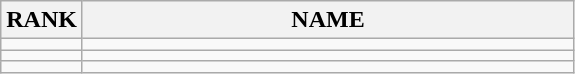<table class="wikitable">
<tr>
<th>RANK</th>
<th style="width: 20em">NAME</th>
</tr>
<tr>
<td align="center"></td>
<td></td>
</tr>
<tr>
<td align="center"></td>
<td></td>
</tr>
<tr>
<td align="center"></td>
<td></td>
</tr>
</table>
